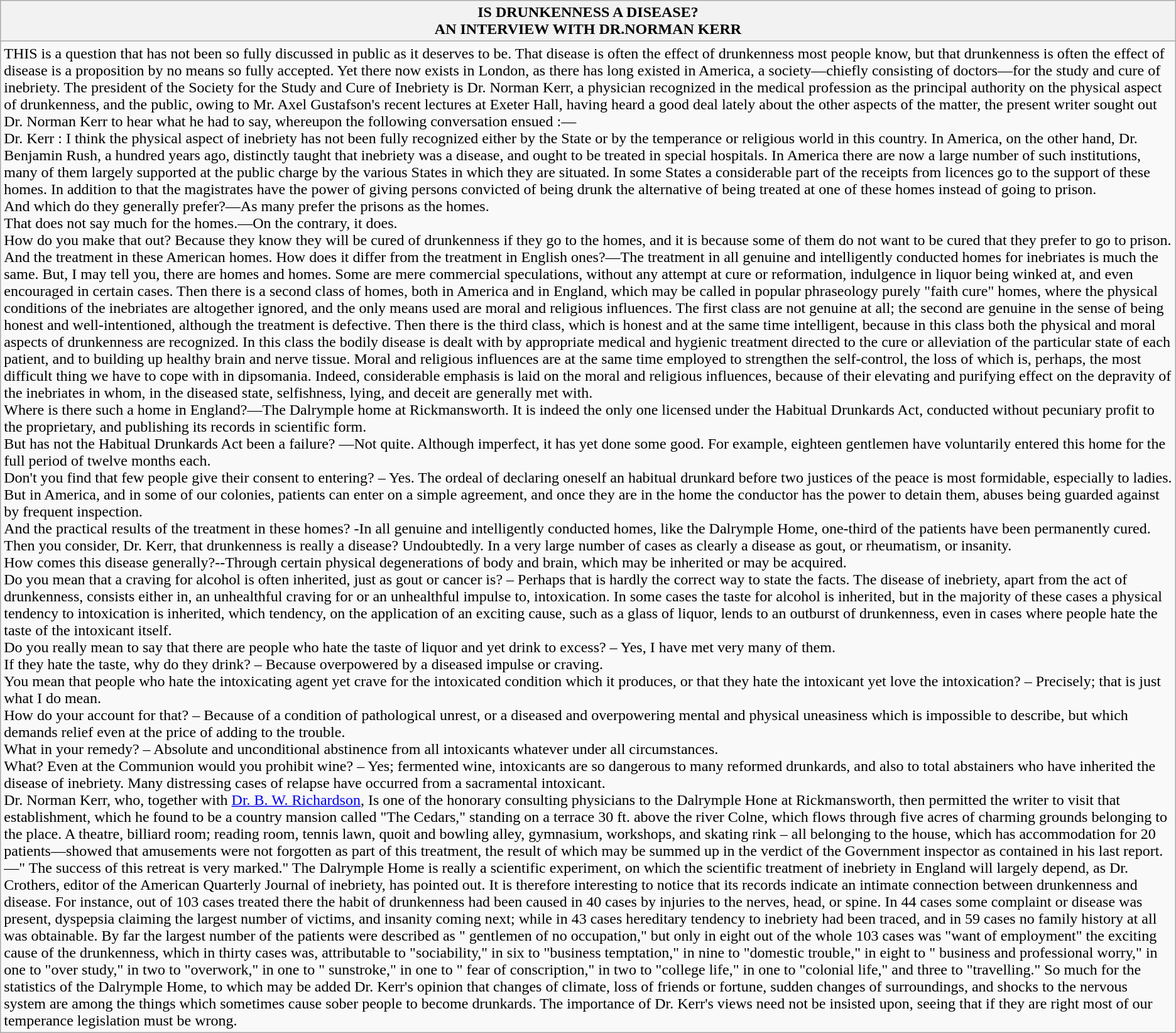<table class="wikitable">
<tr>
<th>IS DRUNKENNESS A DISEASE?<br>AN INTERVIEW WITH DR.NORMAN KERR</th>
</tr>
<tr>
<td>THIS is a question that has not been so fully discussed in public as it deserves to be. That disease is often the effect of drunkenness most people know, but that drunkenness is often the effect of disease is a proposition by no means so fully accepted. Yet there now exists in London, as there has long existed in America, a society—chiefly consisting of doctors—for the study and cure of inebriety. The president of the Society for the Study and Cure of Inebriety is Dr. Norman Kerr, a physician recognized in the medical profession as the principal authority on the physical aspect of drunkenness, and the public, owing to Mr. Axel Gustafson's recent lectures at Exeter Hall, having heard a good deal lately about the other aspects of the matter, the present writer sought out Dr. Norman Kerr to hear what he had to say, whereupon the following conversation ensued :—<br>Dr. Kerr : I think the physical aspect of inebriety has not been fully recognized either by the State or by the temperance or religious world in this country. In America, on the other hand, Dr. Benjamin Rush, a hundred years ago, distinctly taught that inebriety was a disease, and ought to be treated in special hospitals. In America there are now a large number of such institutions, many of them largely supported at the public charge by the various States in which they are situated. In some States a considerable part of the receipts from licences go to the support of these homes. In addition to that the magistrates have the power of giving persons convicted of being drunk the alternative of being treated at one of these homes instead of going to prison.<br>And which do they generally prefer?—As many prefer the prisons as the homes.<br>That does not say much for the homes.—On the contrary, it does.<br>How do you make that out? Because they know they will be cured of drunkenness if they go to the homes, and it is because some of them do not want to be cured that they prefer to go to prison.<br>And the treatment in these American homes. How does it differ from the treatment in English ones?—The treatment in all genuine and intelligently conducted homes for inebriates is much the same. But, I may tell you, there are homes and homes. Some are mere commercial speculations, without any attempt at cure or reformation, indulgence in liquor being winked at, and even encouraged in certain cases. Then there is a second class of homes, both in America and in England, which may be called in popular phraseology purely "faith cure" homes, where the physical conditions of the inebriates are altogether ignored, and the only means used are moral and religious influences. The first class are not genuine at all; the second are genuine in the sense of being honest and well-intentioned, although the treatment is defective. Then there is the third class, which is honest and at the same time intelligent, because in this class both the physical and moral aspects of drunkenness are recognized. In this class the bodily disease is dealt with by appropriate medical and hygienic treatment directed to the cure or alleviation of the particular state of each patient, and to building up healthy brain and nerve tissue. Moral and religious influences are at the same time employed to strengthen the self-control, the loss of which is, perhaps, the most difficult thing we have to cope with in dipsomania. Indeed, considerable emphasis is laid on the moral and religious influences, because of their elevating and purifying effect on the depravity of the inebriates in whom, in the diseased state, selfishness, lying, and deceit are generally met with.<br>Where is there such a home in England?—The Dalrymple home at Rickmansworth. It is indeed the only one licensed under the Habitual Drunkards Act, conducted without pecuniary profit to the proprietary, and publishing its records in scientific form.<br>But has not the Habitual Drunkards Act been a failure? —Not quite. Although imperfect, it has yet done some good. For example, eighteen gentlemen have voluntarily entered this home for the full period of twelve months each.<br>Don't you find that few people give their consent to entering? – Yes. The ordeal of declaring oneself an habitual drunkard before two justices of the peace is most formidable, especially to ladies. But in America, and in some of our colonies, patients can enter on a simple agreement, and once they are in the home the conductor has the power to detain them, abuses being guarded against by frequent inspection.<br>And the practical results of the treatment in these homes? -In all genuine and intelligently conducted homes, like the Dalrymple Home, one-third of the patients have been permanently cured.<br>Then you consider, Dr. Kerr, that drunkenness is really a disease? Undoubtedly. In a very large number of cases as clearly a disease as gout, or rheumatism, or insanity.<br>How comes this disease generally?--Through certain physical degenerations of body and brain, which may be inherited or may be acquired.<br>Do you mean that a craving for alcohol is often inherited, just as gout or cancer is? – Perhaps that is hardly the correct way to state the facts.  The disease of inebriety, apart from the act of drunkenness, consists either in, an unhealthful craving for or an unhealthful impulse to, intoxication.  In some cases the taste for alcohol is inherited, but in the majority of these cases a physical tendency to intoxication is inherited, which tendency, on the application of an exciting cause, such as a glass of liquor, lends to an outburst of drunkenness, even in cases where people hate the taste of the intoxicant itself.<br>Do you really mean to say that there are people who hate the taste of liquor and yet drink to excess? – Yes, I have met very many of them.<br>If they hate the taste, why do they drink? –  Because overpowered by a diseased impulse or craving.<br>You mean that people who hate the intoxicating agent yet crave for the intoxicated condition which it produces, or that they hate the intoxicant yet love the intoxication? – Precisely; that is just what I do mean.<br>How do your account for that? – Because of a condition of pathological unrest, or a diseased and overpowering mental and physical uneasiness which is impossible to describe, but which demands relief even at the price of adding to the trouble.<br>What in your remedy? – Absolute and unconditional abstinence from all intoxicants whatever under all circumstances.<br>What? Even at the Communion would you prohibit wine? – Yes; fermented wine, intoxicants are so dangerous to many reformed drunkards, and also to total abstainers who have inherited the disease of inebriety. Many distressing cases of relapse have occurred from a sacramental intoxicant.<br>Dr. Norman Kerr, who, together with <a href='#'>Dr. B. W. Richardson</a>, Is one of the honorary consulting physicians to the Dalrymple Hone at Rickmansworth, then permitted the writer to visit that establishment, which he found to be a country mansion called "The Cedars," standing on a terrace 30 ft. above the river Colne, which flows through five acres of charming grounds belonging to the place. A theatre, billiard room; reading room, tennis lawn, quoit and bowling alley, gymnasium, workshops, and skating rink – all belonging to the house, which has accommodation for 20 patients—showed that amusements were not forgotten as part of this treatment, the result of which may be summed up in the verdict of the Government inspector as contained in his last report.—" The success of this retreat is very marked." The Dalrymple Home is really a scientific experiment, on which the scientific treatment of inebriety in England will largely depend, as Dr. Crothers, editor of the American Quarterly Journal of inebriety, has pointed out. It is therefore interesting to notice that its records indicate an intimate connection between drunkenness and disease. For instance, out of 103 cases treated there the habit of drunkenness had been caused in 40 cases by injuries to the nerves, head, or spine. In 44 cases some complaint or disease was present, dyspepsia claiming the largest number of victims, and insanity coming next; while in 43 cases hereditary tendency to inebriety had been traced, and in 59 cases no family history at all was obtainable. By far the largest number of the patients were described as " gentlemen of no occupation," but only in eight out of the whole 103 cases was "want of employment" the exciting cause of the drunkenness, which in thirty cases was, attributable to "sociability," in six to "business temptation," in nine to "domestic trouble," in eight to " business and professional worry," in one to "over study," in two to "overwork," in one to " sunstroke," in one to " fear of conscription," in two to "college life," in one to "colonial life," and three to "travelling." So much for the statistics of the Dalrymple Home, to which may be added Dr. Kerr's opinion that changes of climate, loss of friends or fortune, sudden changes of surroundings, and shocks to the nervous system are among the things which sometimes cause sober people to become drunkards. The importance of Dr. Kerr's views need not be insisted upon, seeing that if they are right most of our temperance legislation must be wrong.</td>
</tr>
</table>
